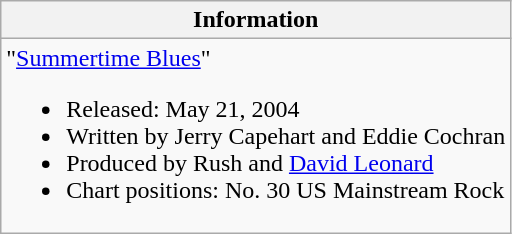<table class="wikitable">
<tr>
<th>Information</th>
</tr>
<tr>
<td>"<a href='#'>Summertime Blues</a>"<br><ul><li>Released: May 21, 2004</li><li>Written by Jerry Capehart and Eddie Cochran</li><li>Produced by Rush and <a href='#'>David Leonard</a></li><li>Chart positions: No. 30 US Mainstream Rock</li></ul></td>
</tr>
</table>
